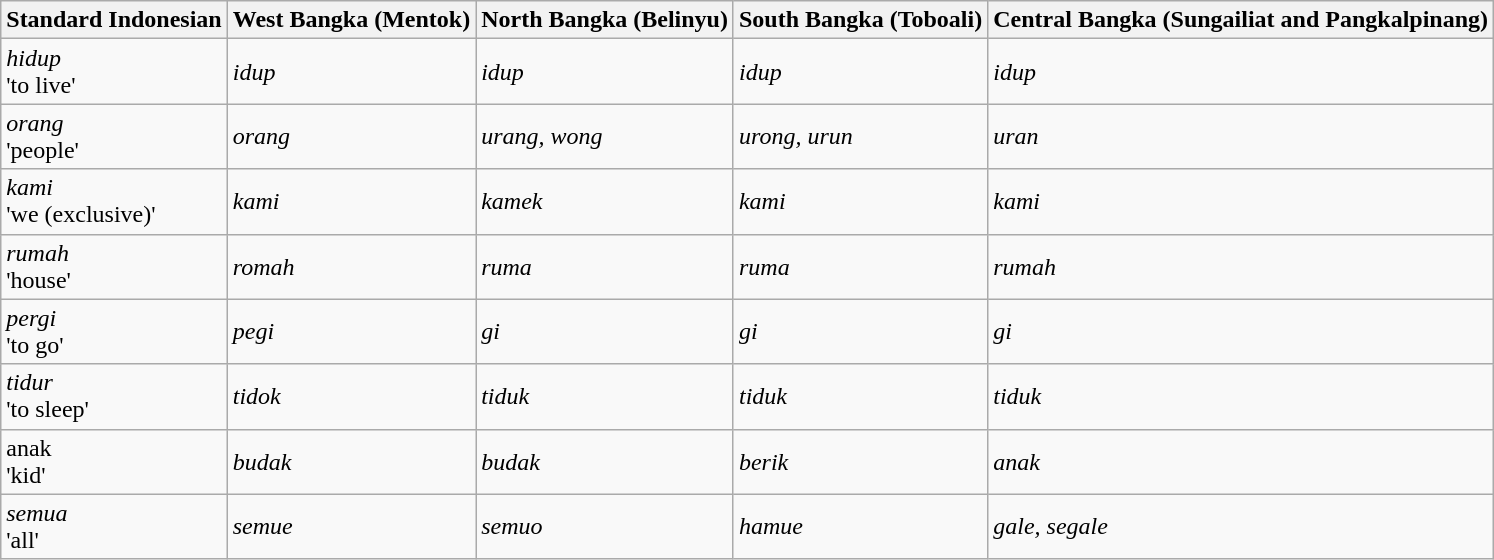<table class="wikitable" style="text-align: left;">
<tr>
<th>Standard Indonesian</th>
<th>West Bangka (Mentok)</th>
<th>North Bangka (Belinyu)</th>
<th>South Bangka (Toboali)</th>
<th>Central Bangka (Sungailiat and Pangkalpinang)</th>
</tr>
<tr>
<td><em>hidup</em><br>'to live'</td>
<td><em>idup</em></td>
<td><em>idup</em></td>
<td><em>idup</em></td>
<td><em>idup</em></td>
</tr>
<tr>
<td><em>orang</em><br>'people'</td>
<td><em>orang</em></td>
<td><em>urang, wong</em></td>
<td><em>urong, urun</em></td>
<td><em>uran</em></td>
</tr>
<tr>
<td><em>kami</em><br>'we (exclusive)'</td>
<td><em>kami</em></td>
<td><em>kamek</em></td>
<td><em>kami</em></td>
<td><em>kami</em></td>
</tr>
<tr>
<td><em>rumah</em><br>'house'</td>
<td><em>romah</em></td>
<td><em>ruma</em></td>
<td><em>ruma</em></td>
<td><em>rumah</em></td>
</tr>
<tr>
<td><em>pergi</em><br>'to go'</td>
<td><em>pegi</em></td>
<td><em>gi</em></td>
<td><em>gi</em></td>
<td><em>gi</em></td>
</tr>
<tr>
<td><em>tidur</em><br>'to sleep'</td>
<td><em>tidok</em></td>
<td><em>tiduk</em></td>
<td><em>tiduk</em></td>
<td><em>tiduk</em></td>
</tr>
<tr>
<td>anak<br>'kid'</td>
<td><em>budak</em></td>
<td><em>budak</em></td>
<td><em>berik</em></td>
<td><em>anak</em></td>
</tr>
<tr>
<td><em>semua</em><br>'all'</td>
<td><em>semue</em></td>
<td><em>semuo</em></td>
<td><em>hamue</em></td>
<td><em>gale, segale</em></td>
</tr>
</table>
